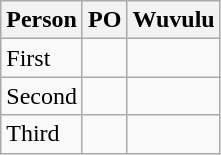<table class="wikitable">
<tr>
<th>Person</th>
<th>PO</th>
<th>Wuvulu</th>
</tr>
<tr>
<td>First</td>
<td></td>
<td></td>
</tr>
<tr>
<td>Second</td>
<td></td>
<td></td>
</tr>
<tr>
<td>Third</td>
<td></td>
<td></td>
</tr>
</table>
